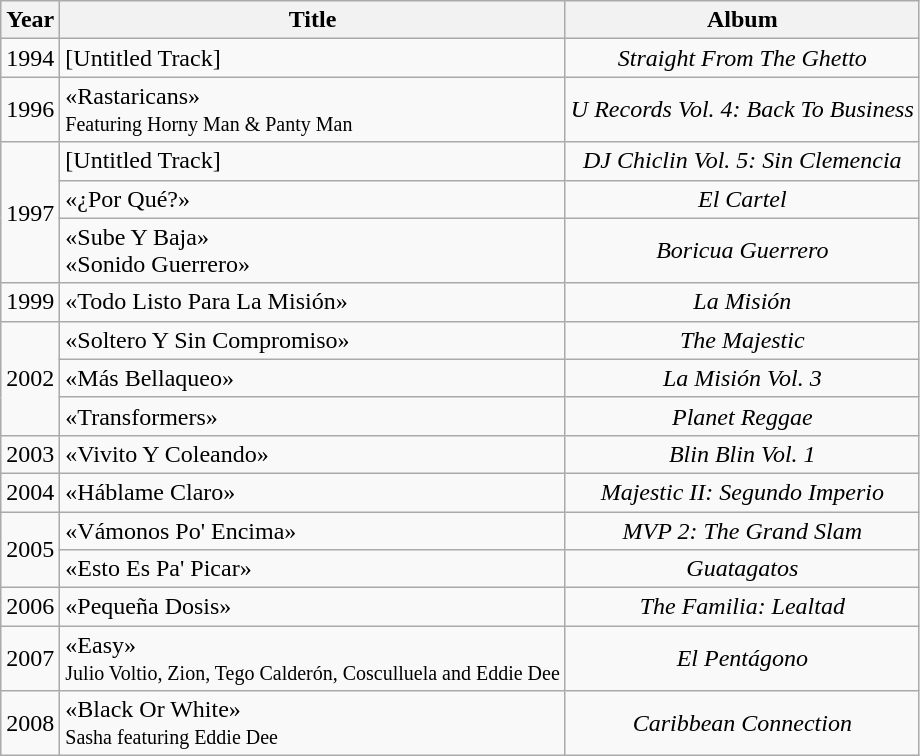<table class="wikitable">
<tr>
<th align="center">Year</th>
<th align="center">Title</th>
<th align="center">Album</th>
</tr>
<tr>
<td align="center">1994</td>
<td>[Untitled Track]</td>
<td align="center"><em>Straight From The Ghetto</em></td>
</tr>
<tr>
<td align="center">1996</td>
<td>«Rastaricans»<br><small>Featuring Horny Man & Panty Man</small></td>
<td align="center"><em>U Records Vol. 4: Back To Business</em></td>
</tr>
<tr>
<td align="center" rowspan="3">1997</td>
<td>[Untitled Track]</td>
<td align="center"><em>DJ Chiclin Vol. 5: Sin Clemencia</em></td>
</tr>
<tr>
<td>«¿Por Qué?»</td>
<td align="center"><em>El Cartel</em></td>
</tr>
<tr>
<td>«Sube Y Baja»<br>«Sonido Guerrero»</td>
<td align="center"><em>Boricua Guerrero</em></td>
</tr>
<tr>
<td align="center">1999</td>
<td>«Todo Listo Para La Misión»</td>
<td align="center"><em>La Misión</em></td>
</tr>
<tr>
<td align="center" rowspan="3">2002</td>
<td>«Soltero Y Sin Compromiso»</td>
<td align="center"><em>The Majestic</em></td>
</tr>
<tr>
<td>«Más Bellaqueo»</td>
<td align="center"><em>La Misión Vol. 3</em></td>
</tr>
<tr>
<td>«Transformers»</td>
<td align="center"><em>Planet Reggae</em></td>
</tr>
<tr>
<td align="center">2003</td>
<td>«Vivito Y Coleando»</td>
<td align="center"><em>Blin Blin Vol. 1</em></td>
</tr>
<tr>
<td align="center">2004</td>
<td>«Háblame Claro»</td>
<td align="center"><em>Majestic II: Segundo Imperio</em></td>
</tr>
<tr>
<td align="center" rowspan="2">2005</td>
<td>«Vámonos Po' Encima»</td>
<td align="center"><em>MVP 2: The Grand Slam</em></td>
</tr>
<tr>
<td>«Esto Es Pa' Picar»</td>
<td align="center"><em>Guatagatos</em></td>
</tr>
<tr>
<td align="center">2006</td>
<td>«Pequeña Dosis»</td>
<td align="center"><em>The Familia: Lealtad</em></td>
</tr>
<tr>
<td align="center">2007</td>
<td>«Easy»<br><small>Julio Voltio, Zion, Tego Calderón, Cosculluela and Eddie Dee</small></td>
<td align="center"><em>El Pentágono</em></td>
</tr>
<tr>
<td align="center">2008</td>
<td>«Black Or White»<br><small>Sasha featuring Eddie Dee</small></td>
<td align="center"><em>Caribbean Connection</em></td>
</tr>
</table>
